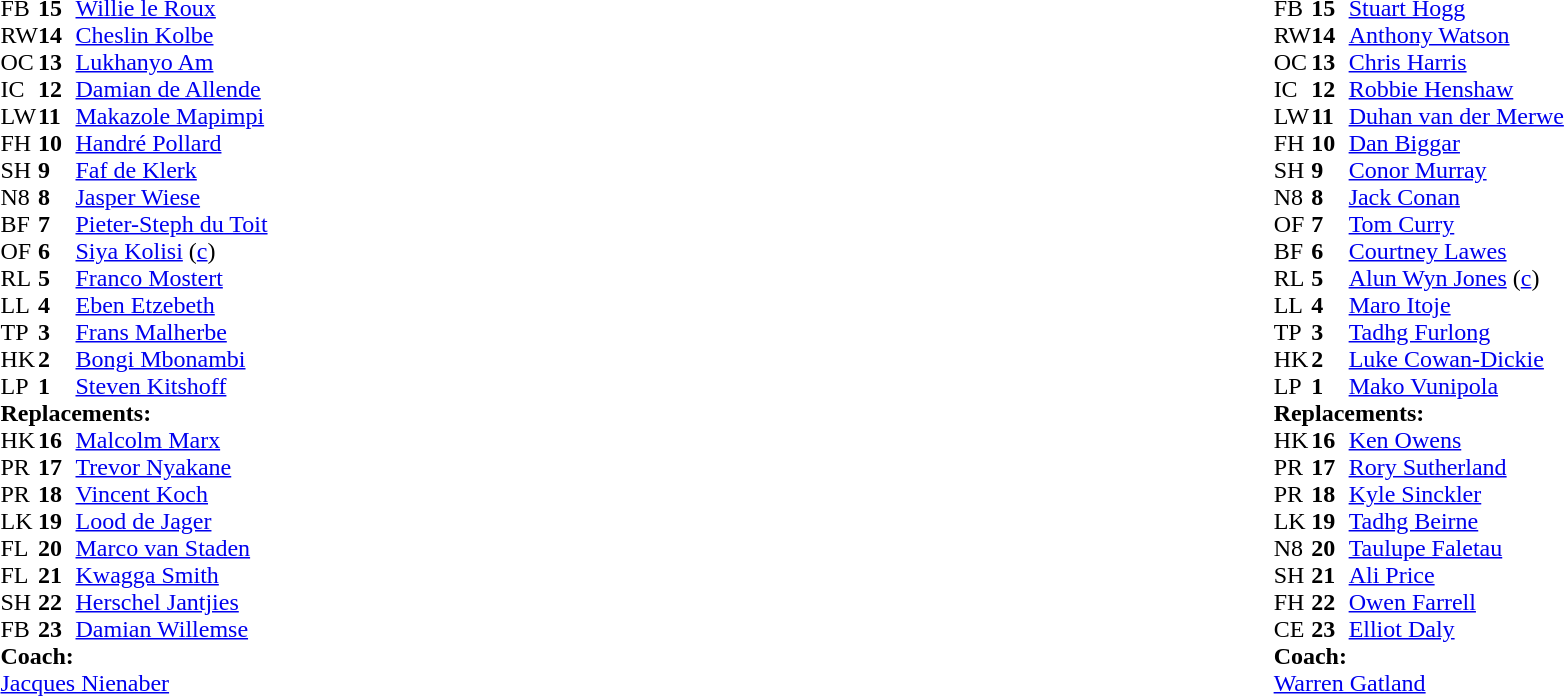<table style="width:100%">
<tr>
<td style="vertical-align:top;width:50%"><br><table cellspacing="0" cellpadding="0">
<tr>
<th width="25"></th>
<th width="25"></th>
</tr>
<tr>
<td>FB</td>
<td><strong>15</strong></td>
<td><a href='#'>Willie le Roux</a></td>
</tr>
<tr>
<td>RW</td>
<td><strong>14</strong></td>
<td><a href='#'>Cheslin Kolbe</a></td>
<td></td>
</tr>
<tr>
<td>OC</td>
<td><strong>13</strong></td>
<td><a href='#'>Lukhanyo Am</a></td>
</tr>
<tr>
<td>IC</td>
<td><strong>12</strong></td>
<td><a href='#'>Damian de Allende</a></td>
</tr>
<tr>
<td>LW</td>
<td><strong>11</strong></td>
<td><a href='#'>Makazole Mapimpi</a></td>
<td></td>
<td></td>
</tr>
<tr>
<td>FH</td>
<td><strong>10</strong></td>
<td><a href='#'>Handré Pollard</a></td>
</tr>
<tr>
<td>SH</td>
<td><strong>9</strong></td>
<td><a href='#'>Faf de Klerk</a></td>
<td></td>
<td></td>
</tr>
<tr>
<td>N8</td>
<td><strong>8</strong></td>
<td><a href='#'>Jasper Wiese</a></td>
<td></td>
<td></td>
</tr>
<tr>
<td>BF</td>
<td><strong>7</strong></td>
<td><a href='#'>Pieter-Steph du Toit</a></td>
<td></td>
<td></td>
</tr>
<tr>
<td>OF</td>
<td><strong>6</strong></td>
<td><a href='#'>Siya Kolisi</a> (<a href='#'>c</a>)</td>
<td></td>
<td></td>
</tr>
<tr>
<td>RL</td>
<td><strong>5</strong></td>
<td><a href='#'>Franco Mostert</a></td>
</tr>
<tr>
<td>LL</td>
<td><strong>4</strong></td>
<td><a href='#'>Eben Etzebeth</a></td>
</tr>
<tr>
<td>TP</td>
<td><strong>3</strong></td>
<td><a href='#'>Frans Malherbe</a></td>
<td></td>
<td></td>
</tr>
<tr>
<td>HK</td>
<td><strong>2</strong></td>
<td><a href='#'>Bongi Mbonambi</a></td>
<td></td>
<td></td>
</tr>
<tr>
<td>LP</td>
<td><strong>1</strong></td>
<td><a href='#'>Steven Kitshoff</a></td>
<td></td>
<td></td>
</tr>
<tr>
<td colspan=3><strong>Replacements:</strong></td>
</tr>
<tr>
<td>HK</td>
<td><strong>16</strong></td>
<td><a href='#'>Malcolm Marx</a></td>
<td></td>
<td></td>
</tr>
<tr>
<td>PR</td>
<td><strong>17</strong></td>
<td><a href='#'>Trevor Nyakane</a></td>
<td></td>
<td></td>
</tr>
<tr>
<td>PR</td>
<td><strong>18</strong></td>
<td><a href='#'>Vincent Koch</a></td>
<td></td>
<td></td>
</tr>
<tr>
<td>LK</td>
<td><strong>19</strong></td>
<td><a href='#'>Lood de Jager</a></td>
<td></td>
<td></td>
</tr>
<tr>
<td>FL</td>
<td><strong>20</strong></td>
<td><a href='#'>Marco van Staden</a></td>
<td></td>
<td></td>
</tr>
<tr>
<td>FL</td>
<td><strong>21</strong></td>
<td><a href='#'>Kwagga Smith</a></td>
<td></td>
<td></td>
</tr>
<tr>
<td>SH</td>
<td><strong>22</strong></td>
<td><a href='#'>Herschel Jantjies</a></td>
<td></td>
<td></td>
</tr>
<tr>
<td>FB</td>
<td><strong>23</strong></td>
<td><a href='#'>Damian Willemse</a></td>
<td></td>
<td></td>
</tr>
<tr>
<td colspan=3><strong>Coach:</strong></td>
</tr>
<tr>
<td colspan="4"> <a href='#'>Jacques Nienaber</a></td>
</tr>
</table>
</td>
<td valign=top></td>
<td style="vertical-align:top;width:50%"><br><table cellspacing="0" cellpadding="0" style="margin:auto">
<tr>
<th width="25"></th>
<th width="25"></th>
</tr>
<tr>
<td>FB</td>
<td><strong>15</strong></td>
<td> <a href='#'>Stuart Hogg</a></td>
</tr>
<tr>
<td>RW</td>
<td><strong>14</strong></td>
<td> <a href='#'>Anthony Watson</a></td>
</tr>
<tr>
<td>OC</td>
<td><strong>13</strong></td>
<td> <a href='#'>Chris Harris</a></td>
<td></td>
<td></td>
</tr>
<tr>
<td>IC</td>
<td><strong>12</strong></td>
<td> <a href='#'>Robbie Henshaw</a></td>
</tr>
<tr>
<td>LW</td>
<td><strong>11</strong></td>
<td> <a href='#'>Duhan van der Merwe</a></td>
<td></td>
</tr>
<tr>
<td>FH</td>
<td><strong>10</strong></td>
<td> <a href='#'>Dan Biggar</a></td>
<td></td>
<td></td>
</tr>
<tr>
<td>SH</td>
<td><strong>9</strong></td>
<td> <a href='#'>Conor Murray</a></td>
<td></td>
<td></td>
</tr>
<tr>
<td>N8</td>
<td><strong>8</strong></td>
<td> <a href='#'>Jack Conan</a></td>
<td></td>
<td></td>
</tr>
<tr>
<td>OF</td>
<td><strong>7</strong></td>
<td> <a href='#'>Tom Curry</a></td>
</tr>
<tr>
<td>BF</td>
<td><strong>6</strong></td>
<td> <a href='#'>Courtney Lawes</a></td>
<td></td>
<td></td>
</tr>
<tr>
<td>RL</td>
<td><strong>5</strong></td>
<td> <a href='#'>Alun Wyn Jones</a> (<a href='#'>c</a>)</td>
</tr>
<tr>
<td>LL</td>
<td><strong>4</strong></td>
<td> <a href='#'>Maro Itoje</a></td>
</tr>
<tr>
<td>TP</td>
<td><strong>3</strong></td>
<td> <a href='#'>Tadhg Furlong</a></td>
<td></td>
<td></td>
</tr>
<tr>
<td>HK</td>
<td><strong>2</strong></td>
<td> <a href='#'>Luke Cowan-Dickie</a></td>
<td></td>
<td></td>
</tr>
<tr>
<td>LP</td>
<td><strong>1</strong></td>
<td> <a href='#'>Mako Vunipola</a></td>
<td></td>
<td></td>
</tr>
<tr>
<td colspan=3><strong>Replacements:</strong></td>
</tr>
<tr>
<td>HK</td>
<td><strong>16</strong></td>
<td> <a href='#'>Ken Owens</a></td>
<td></td>
<td></td>
</tr>
<tr>
<td>PR</td>
<td><strong>17</strong></td>
<td> <a href='#'>Rory Sutherland</a></td>
<td></td>
<td></td>
</tr>
<tr>
<td>PR</td>
<td><strong>18</strong></td>
<td> <a href='#'>Kyle Sinckler</a></td>
<td></td>
<td></td>
</tr>
<tr>
<td>LK</td>
<td><strong>19</strong></td>
<td> <a href='#'>Tadhg Beirne</a></td>
<td></td>
<td></td>
</tr>
<tr>
<td>N8</td>
<td><strong>20</strong></td>
<td> <a href='#'>Taulupe Faletau</a></td>
<td></td>
<td></td>
</tr>
<tr>
<td>SH</td>
<td><strong>21</strong></td>
<td> <a href='#'>Ali Price</a></td>
<td></td>
<td></td>
</tr>
<tr>
<td>FH</td>
<td><strong>22</strong></td>
<td> <a href='#'>Owen Farrell</a></td>
<td></td>
<td></td>
</tr>
<tr>
<td>CE</td>
<td><strong>23</strong></td>
<td> <a href='#'>Elliot Daly</a></td>
<td></td>
<td></td>
</tr>
<tr>
<td colspan=3><strong>Coach:</strong></td>
</tr>
<tr>
<td colspan="4"> <a href='#'>Warren Gatland</a></td>
</tr>
</table>
</td>
</tr>
</table>
